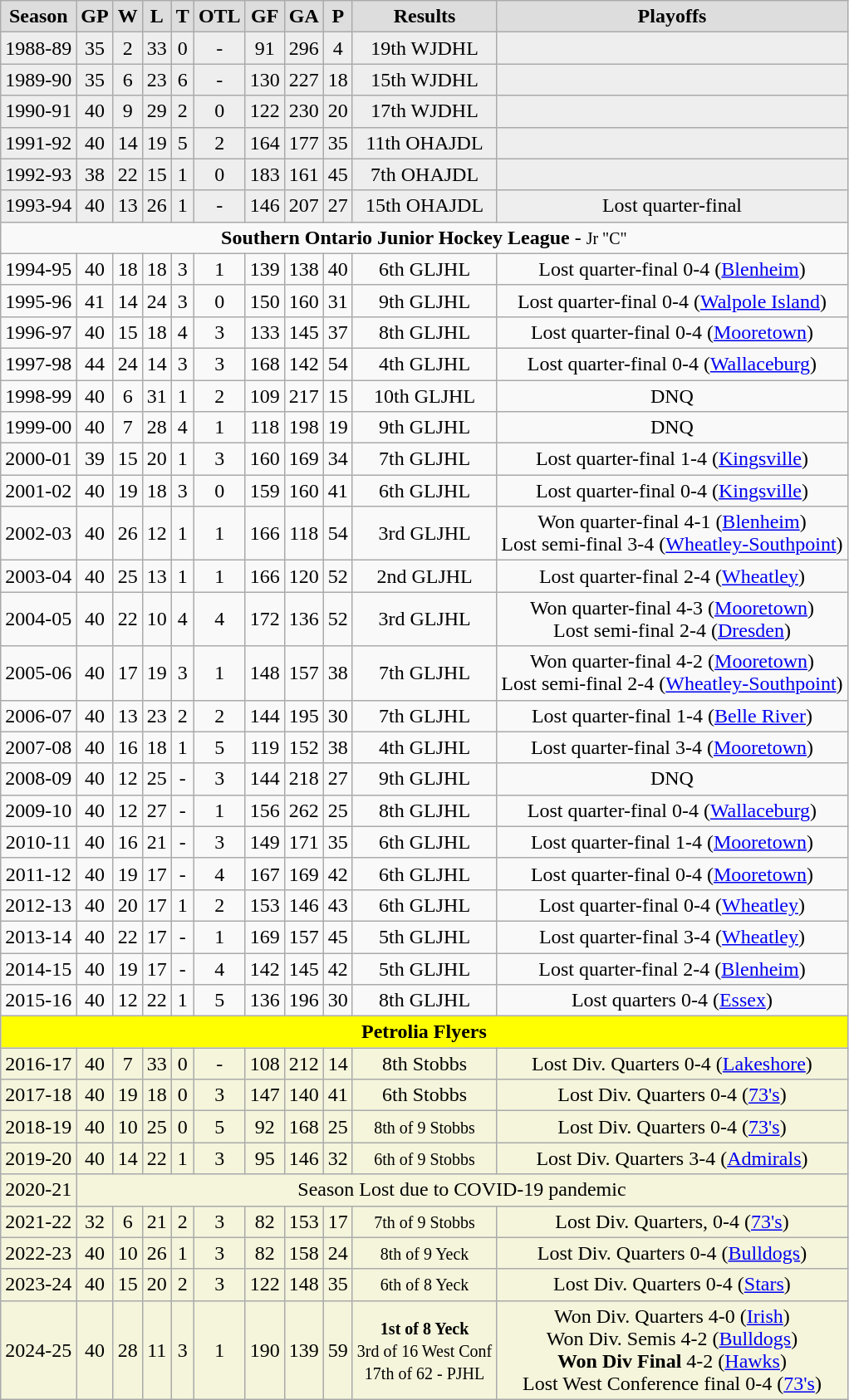<table class="wikitable">
<tr align="center"  bgcolor="#dddddd">
<td><strong>Season</strong></td>
<td><strong>GP</strong></td>
<td><strong>W</strong></td>
<td><strong>L</strong></td>
<td><strong>T</strong></td>
<td><strong>OTL</strong></td>
<td><strong>GF</strong></td>
<td><strong>GA</strong></td>
<td><strong>P</strong></td>
<td><strong>Results</strong></td>
<td><strong>Playoffs</strong></td>
</tr>
<tr align="center" bgcolor="#eeeeee">
<td>1988-89</td>
<td>35</td>
<td>2</td>
<td>33</td>
<td>0</td>
<td>-</td>
<td>91</td>
<td>296</td>
<td>4</td>
<td>19th WJDHL</td>
<td></td>
</tr>
<tr align="center" bgcolor="#eeeeee">
<td>1989-90</td>
<td>35</td>
<td>6</td>
<td>23</td>
<td>6</td>
<td>-</td>
<td>130</td>
<td>227</td>
<td>18</td>
<td>15th WJDHL</td>
<td></td>
</tr>
<tr align="center" bgcolor="#eeeeee"DNQ>
<td>1990-91</td>
<td>40</td>
<td>9</td>
<td>29</td>
<td>2</td>
<td>0</td>
<td>122</td>
<td>230</td>
<td>20</td>
<td>17th WJDHL</td>
<td></td>
</tr>
<tr align="center" bgcolor="#eeeeee">
<td>1991-92</td>
<td>40</td>
<td>14</td>
<td>19</td>
<td>5</td>
<td>2</td>
<td>164</td>
<td>177</td>
<td>35</td>
<td>11th OHAJDL</td>
<td></td>
</tr>
<tr align="center" bgcolor="#eeeeee">
<td>1992-93</td>
<td>38</td>
<td>22</td>
<td>15</td>
<td>1</td>
<td>0</td>
<td>183</td>
<td>161</td>
<td>45</td>
<td>7th OHAJDL</td>
<td></td>
</tr>
<tr align="center" bgcolor="#eeeeee">
<td>1993-94</td>
<td>40</td>
<td>13</td>
<td>26</td>
<td>1</td>
<td>-</td>
<td>146</td>
<td>207</td>
<td>27</td>
<td>15th OHAJDL</td>
<td>Lost quarter-final</td>
</tr>
<tr align="center">
<td colspan=11><strong>Southern Ontario Junior Hockey League</strong>   -  <small>Jr "C"</small></td>
</tr>
<tr align="center">
<td>1994-95</td>
<td>40</td>
<td>18</td>
<td>18</td>
<td>3</td>
<td>1</td>
<td>139</td>
<td>138</td>
<td>40</td>
<td>6th GLJHL</td>
<td>Lost quarter-final 0-4 (<a href='#'>Blenheim</a>)</td>
</tr>
<tr align="center">
<td>1995-96</td>
<td>41</td>
<td>14</td>
<td>24</td>
<td>3</td>
<td>0</td>
<td>150</td>
<td>160</td>
<td>31</td>
<td>9th GLJHL</td>
<td>Lost quarter-final 0-4 (<a href='#'>Walpole Island</a>)</td>
</tr>
<tr align="center">
<td>1996-97</td>
<td>40</td>
<td>15</td>
<td>18</td>
<td>4</td>
<td>3</td>
<td>133</td>
<td>145</td>
<td>37</td>
<td>8th GLJHL</td>
<td>Lost quarter-final 0-4 (<a href='#'>Mooretown</a>)</td>
</tr>
<tr align="center">
<td>1997-98</td>
<td>44</td>
<td>24</td>
<td>14</td>
<td>3</td>
<td>3</td>
<td>168</td>
<td>142</td>
<td>54</td>
<td>4th GLJHL</td>
<td>Lost quarter-final 0-4 (<a href='#'>Wallaceburg</a>)</td>
</tr>
<tr align="center">
<td>1998-99</td>
<td>40</td>
<td>6</td>
<td>31</td>
<td>1</td>
<td>2</td>
<td>109</td>
<td>217</td>
<td>15</td>
<td>10th GLJHL</td>
<td>DNQ</td>
</tr>
<tr align="center">
<td>1999-00</td>
<td>40</td>
<td>7</td>
<td>28</td>
<td>4</td>
<td>1</td>
<td>118</td>
<td>198</td>
<td>19</td>
<td>9th GLJHL</td>
<td>DNQ</td>
</tr>
<tr align="center">
<td>2000-01</td>
<td>39</td>
<td>15</td>
<td>20</td>
<td>1</td>
<td>3</td>
<td>160</td>
<td>169</td>
<td>34</td>
<td>7th GLJHL</td>
<td>Lost quarter-final 1-4 (<a href='#'>Kingsville</a>)</td>
</tr>
<tr align="center">
<td>2001-02</td>
<td>40</td>
<td>19</td>
<td>18</td>
<td>3</td>
<td>0</td>
<td>159</td>
<td>160</td>
<td>41</td>
<td>6th GLJHL</td>
<td>Lost quarter-final 0-4 (<a href='#'>Kingsville</a>)</td>
</tr>
<tr align="center">
<td>2002-03</td>
<td>40</td>
<td>26</td>
<td>12</td>
<td>1</td>
<td>1</td>
<td>166</td>
<td>118</td>
<td>54</td>
<td>3rd GLJHL</td>
<td>Won quarter-final 4-1 (<a href='#'>Blenheim</a>)<br>Lost semi-final 3-4 (<a href='#'>Wheatley-Southpoint</a>)</td>
</tr>
<tr align="center">
<td>2003-04</td>
<td>40</td>
<td>25</td>
<td>13</td>
<td>1</td>
<td>1</td>
<td>166</td>
<td>120</td>
<td>52</td>
<td>2nd GLJHL</td>
<td>Lost quarter-final 2-4 (<a href='#'>Wheatley</a>)</td>
</tr>
<tr align="center">
<td>2004-05</td>
<td>40</td>
<td>22</td>
<td>10</td>
<td>4</td>
<td>4</td>
<td>172</td>
<td>136</td>
<td>52</td>
<td>3rd GLJHL</td>
<td>Won quarter-final 4-3 (<a href='#'>Mooretown</a>)<br>Lost semi-final 2-4 (<a href='#'>Dresden</a>)</td>
</tr>
<tr align="center">
<td>2005-06</td>
<td>40</td>
<td>17</td>
<td>19</td>
<td>3</td>
<td>1</td>
<td>148</td>
<td>157</td>
<td>38</td>
<td>7th GLJHL</td>
<td>Won quarter-final 4-2 (<a href='#'>Mooretown</a>)<br>Lost semi-final 2-4 (<a href='#'>Wheatley-Southpoint</a>)</td>
</tr>
<tr align="center">
<td>2006-07</td>
<td>40</td>
<td>13</td>
<td>23</td>
<td>2</td>
<td>2</td>
<td>144</td>
<td>195</td>
<td>30</td>
<td>7th GLJHL</td>
<td>Lost quarter-final 1-4 (<a href='#'>Belle River</a>)</td>
</tr>
<tr align="center">
<td>2007-08</td>
<td>40</td>
<td>16</td>
<td>18</td>
<td>1</td>
<td>5</td>
<td>119</td>
<td>152</td>
<td>38</td>
<td>4th GLJHL</td>
<td>Lost quarter-final 3-4 (<a href='#'>Mooretown</a>)</td>
</tr>
<tr align="center">
<td>2008-09</td>
<td>40</td>
<td>12</td>
<td>25</td>
<td>-</td>
<td>3</td>
<td>144</td>
<td>218</td>
<td>27</td>
<td>9th GLJHL</td>
<td>DNQ</td>
</tr>
<tr align="center">
<td>2009-10</td>
<td>40</td>
<td>12</td>
<td>27</td>
<td>-</td>
<td>1</td>
<td>156</td>
<td>262</td>
<td>25</td>
<td>8th GLJHL</td>
<td>Lost quarter-final 0-4 (<a href='#'>Wallaceburg</a>)</td>
</tr>
<tr align="center">
<td>2010-11</td>
<td>40</td>
<td>16</td>
<td>21</td>
<td>-</td>
<td>3</td>
<td>149</td>
<td>171</td>
<td>35</td>
<td>6th GLJHL</td>
<td>Lost quarter-final 1-4 (<a href='#'>Mooretown</a>)</td>
</tr>
<tr align="center">
<td>2011-12</td>
<td>40</td>
<td>19</td>
<td>17</td>
<td>-</td>
<td>4</td>
<td>167</td>
<td>169</td>
<td>42</td>
<td>6th GLJHL</td>
<td>Lost quarter-final 0-4 (<a href='#'>Mooretown</a>)</td>
</tr>
<tr align="center">
<td>2012-13</td>
<td>40</td>
<td>20</td>
<td>17</td>
<td>1</td>
<td>2</td>
<td>153</td>
<td>146</td>
<td>43</td>
<td>6th GLJHL</td>
<td>Lost quarter-final 0-4 (<a href='#'>Wheatley</a>)</td>
</tr>
<tr align="center">
<td>2013-14</td>
<td>40</td>
<td>22</td>
<td>17</td>
<td>-</td>
<td>1</td>
<td>169</td>
<td>157</td>
<td>45</td>
<td>5th GLJHL</td>
<td>Lost quarter-final 3-4 (<a href='#'>Wheatley</a>)</td>
</tr>
<tr align="center">
<td>2014-15</td>
<td>40</td>
<td>19</td>
<td>17</td>
<td>-</td>
<td>4</td>
<td>142</td>
<td>145</td>
<td>42</td>
<td>5th GLJHL</td>
<td>Lost quarter-final 2-4 (<a href='#'>Blenheim</a>)</td>
</tr>
<tr align="center">
<td>2015-16</td>
<td>40</td>
<td>12</td>
<td>22</td>
<td>1</td>
<td>5</td>
<td>136</td>
<td>196</td>
<td>30</td>
<td>8th GLJHL</td>
<td>Lost quarters 0-4 (<a href='#'>Essex</a>)</td>
</tr>
<tr align="center" bgcolor="yellow">
<td colspan=12><strong>Petrolia Flyers</strong></td>
</tr>
<tr align="center" bgcolor="beige">
<td>2016-17</td>
<td>40</td>
<td>7</td>
<td>33</td>
<td>0</td>
<td>-</td>
<td>108</td>
<td>212</td>
<td>14</td>
<td>8th Stobbs</td>
<td>Lost Div. Quarters 0-4 (<a href='#'>Lakeshore</a>)</td>
</tr>
<tr align="center" bgcolor="beige">
<td>2017-18</td>
<td>40</td>
<td>19</td>
<td>18</td>
<td>0</td>
<td>3</td>
<td>147</td>
<td>140</td>
<td>41</td>
<td>6th Stobbs</td>
<td>Lost Div. Quarters 0-4 (<a href='#'>73's</a>)</td>
</tr>
<tr align="center" bgcolor="beige">
<td>2018-19</td>
<td>40</td>
<td>10</td>
<td>25</td>
<td>0</td>
<td>5</td>
<td>92</td>
<td>168</td>
<td>25</td>
<td><small>8th of 9 Stobbs</small></td>
<td>Lost Div. Quarters 0-4 (<a href='#'>73's</a>)</td>
</tr>
<tr align="center" bgcolor="beige">
<td>2019-20</td>
<td>40</td>
<td>14</td>
<td>22</td>
<td>1</td>
<td>3</td>
<td>95</td>
<td>146</td>
<td>32</td>
<td><small>6th of 9 Stobbs</small></td>
<td>Lost Div. Quarters 3-4 (<a href='#'>Admirals</a>)</td>
</tr>
<tr align="center" bgcolor="beige">
<td>2020-21</td>
<td colspan="10">Season Lost due to COVID-19 pandemic</td>
</tr>
<tr align="center" bgcolor="beige">
<td>2021-22</td>
<td>32</td>
<td>6</td>
<td>21</td>
<td>2</td>
<td>3</td>
<td>82</td>
<td>153</td>
<td>17</td>
<td><small>7th of 9 Stobbs</small></td>
<td>Lost Div. Quarters, 0-4 (<a href='#'>73's</a>)</td>
</tr>
<tr align="center" bgcolor="beige">
<td>2022-23</td>
<td>40</td>
<td>10</td>
<td>26</td>
<td>1</td>
<td>3</td>
<td>82</td>
<td>158</td>
<td>24</td>
<td><small>8th of 9 Yeck</small></td>
<td>Lost Div. Quarters 0-4 (<a href='#'>Bulldogs</a>)</td>
</tr>
<tr align="center" bgcolor="beige">
<td>2023-24</td>
<td>40</td>
<td>15</td>
<td>20</td>
<td>2</td>
<td>3</td>
<td>122</td>
<td>148</td>
<td>35</td>
<td><small>6th of 8 Yeck</small></td>
<td>Lost Div. Quarters 0-4 (<a href='#'>Stars</a>)</td>
</tr>
<tr align="center" bgcolor="beige">
<td>2024-25</td>
<td>40</td>
<td>28</td>
<td>11</td>
<td>3</td>
<td>1</td>
<td>190</td>
<td>139</td>
<td>59</td>
<td><small><strong>1st of 8 Yeck</strong><br>3rd of 16 West Conf<br>17th of 62 - PJHL</small></td>
<td>Won Div. Quarters 4-0 (<a href='#'>Irish</a>)<br>Won Div. Semis 4-2 (<a href='#'>Bulldogs</a>)<br><strong>Won Div Final</strong> 4-2 (<a href='#'>Hawks</a>)<br>Lost West Conference final 0-4 (<a href='#'>73's</a>)</td>
</tr>
</table>
